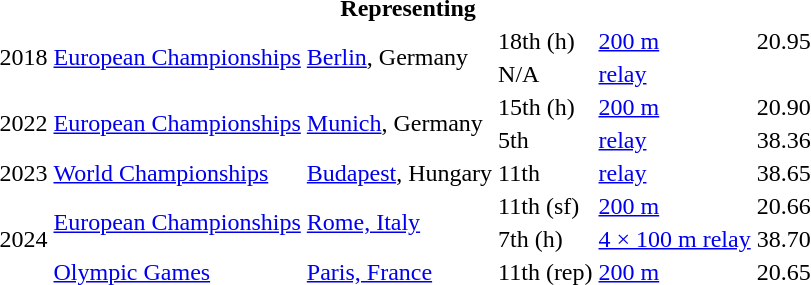<table>
<tr>
<th colspan=7>Representing </th>
</tr>
<tr>
<td rowspan=2>2018</td>
<td rowspan=2><a href='#'>European Championships</a></td>
<td rowspan=2><a href='#'>Berlin</a>, Germany</td>
<td>18th (h)</td>
<td><a href='#'>200 m</a></td>
<td>20.95</td>
<td></td>
</tr>
<tr>
<td>N/A</td>
<td><a href='#'> relay</a></td>
<td></td>
<td></td>
</tr>
<tr>
<td rowspan=2>2022</td>
<td rowspan=2><a href='#'>European Championships</a></td>
<td rowspan=2><a href='#'>Munich</a>, Germany</td>
<td>15th (h)</td>
<td><a href='#'>200 m</a></td>
<td>20.90</td>
<td></td>
</tr>
<tr>
<td>5th</td>
<td><a href='#'> relay</a></td>
<td>38.36</td>
<td></td>
</tr>
<tr>
<td>2023</td>
<td><a href='#'>World Championships</a></td>
<td><a href='#'>Budapest</a>, Hungary</td>
<td>11th</td>
<td><a href='#'> relay</a></td>
<td>38.65</td>
<td></td>
</tr>
<tr>
<td rowspan=3>2024</td>
<td rowspan=2><a href='#'>European Championships</a></td>
<td rowspan=2><a href='#'>Rome, Italy</a></td>
<td>11th (sf)</td>
<td><a href='#'>200 m</a></td>
<td>20.66</td>
<td></td>
</tr>
<tr>
<td>7th (h)</td>
<td><a href='#'>4 × 100 m relay</a></td>
<td>38.70</td>
<td></td>
</tr>
<tr>
<td><a href='#'>Olympic Games</a></td>
<td><a href='#'>Paris, France</a></td>
<td>11th (rep)</td>
<td><a href='#'>200 m</a></td>
<td>20.65</td>
<td></td>
</tr>
</table>
